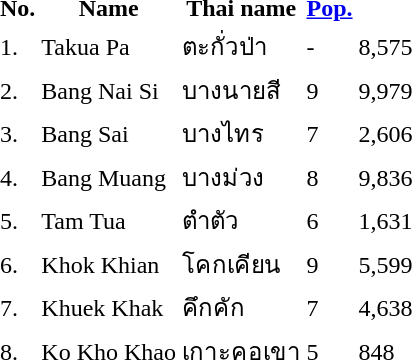<table>
<tr valign=top>
<td><br><table>
<tr>
<th>No.</th>
<th>Name</th>
<th>Thai name</th>
<th><a href='#'>Pop.</a></th>
<td>    </td>
</tr>
<tr>
<td>1.</td>
<td>Takua Pa</td>
<td>ตะกั่วป่า</td>
<td>-</td>
<td>8,575</td>
<td></td>
</tr>
<tr>
<td>2.</td>
<td>Bang Nai Si</td>
<td>บางนายสี</td>
<td>9</td>
<td>9,979</td>
<td></td>
</tr>
<tr>
<td>3.</td>
<td>Bang Sai</td>
<td>บางไทร</td>
<td>7</td>
<td>2,606</td>
<td></td>
</tr>
<tr>
<td>4.</td>
<td>Bang Muang</td>
<td>บางม่วง</td>
<td>8</td>
<td>9,836</td>
<td></td>
</tr>
<tr>
<td>5.</td>
<td>Tam Tua</td>
<td>ตำตัว</td>
<td>6</td>
<td>1,631</td>
<td></td>
</tr>
<tr>
<td>6.</td>
<td>Khok Khian</td>
<td>โคกเคียน</td>
<td>9</td>
<td>5,599</td>
<td></td>
</tr>
<tr>
<td>7.</td>
<td>Khuek Khak</td>
<td>คึกคัก</td>
<td>7</td>
<td>4,638</td>
<td></td>
</tr>
<tr>
<td>8.</td>
<td>Ko Kho Khao</td>
<td>เกาะคอเขา</td>
<td>5</td>
<td>848</td>
<td></td>
</tr>
</table>
</td>
<td></td>
</tr>
</table>
